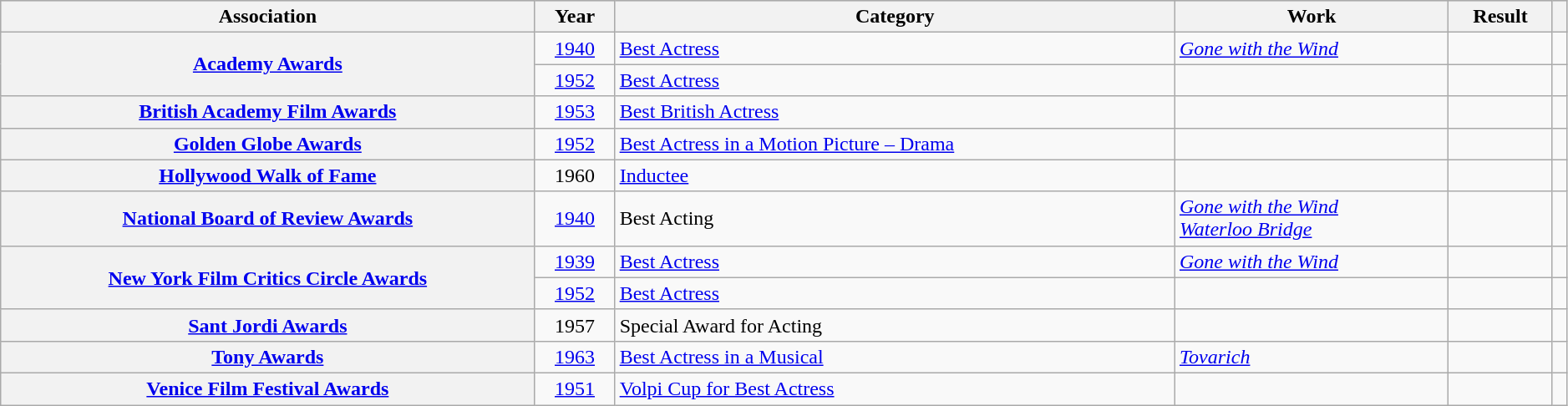<table class="wikitable sortable plainrowheaders" style="width: 99%;">
<tr style="background:#ccc; text-align:center;">
<th scope="col">Association</th>
<th scope="col">Year</th>
<th scope="col">Category</th>
<th scope="col">Work</th>
<th scope="col">Result</th>
<th scope="col" class="unsortable"></th>
</tr>
<tr>
<th scope="row" rowspan="2"><a href='#'>Academy Awards</a></th>
<td style="text-align:center;"><a href='#'>1940</a></td>
<td><a href='#'>Best Actress</a></td>
<td><em><a href='#'>Gone with the Wind</a></em></td>
<td></td>
<td style="text-align:center;"></td>
</tr>
<tr>
<td style="text-align:center;"><a href='#'>1952</a></td>
<td><a href='#'>Best Actress</a></td>
<td></td>
<td></td>
<td style="text-align:center;"></td>
</tr>
<tr>
<th scope="row"><a href='#'>British Academy Film Awards</a></th>
<td style="text-align:center;"><a href='#'>1953</a></td>
<td><a href='#'>Best British Actress</a></td>
<td></td>
<td></td>
<td style="text-align:center;"></td>
</tr>
<tr>
<th scope="row"><a href='#'>Golden Globe Awards</a></th>
<td style="text-align:center;"><a href='#'>1952</a></td>
<td><a href='#'>Best Actress in a Motion Picture – Drama</a></td>
<td></td>
<td></td>
<td style="text-align:center;"></td>
</tr>
<tr>
<th scope="row"><a href='#'>Hollywood Walk of Fame</a></th>
<td style="text-align:center;">1960</td>
<td><a href='#'>Inductee</a></td>
<td></td>
<td></td>
<td style="text-align:center;"></td>
</tr>
<tr>
<th scope="row"><a href='#'>National Board of Review Awards</a></th>
<td style="text-align:center;"><a href='#'>1940</a></td>
<td>Best Acting</td>
<td><em><a href='#'>Gone with the Wind</a></em><br><em><a href='#'>Waterloo Bridge</a></em></td>
<td></td>
<td style="text-align:center;"></td>
</tr>
<tr>
<th scope="row" rowspan="2"><a href='#'>New York Film Critics Circle Awards</a></th>
<td style="text-align:center;"><a href='#'>1939</a></td>
<td><a href='#'>Best Actress</a></td>
<td><em><a href='#'>Gone with the Wind</a></em></td>
<td></td>
<td style="text-align:center;"></td>
</tr>
<tr>
<td style="text-align:center;"><a href='#'>1952</a></td>
<td><a href='#'>Best Actress</a></td>
<td></td>
<td></td>
<td style="text-align:center;"></td>
</tr>
<tr>
<th scope="row"><a href='#'>Sant Jordi Awards</a></th>
<td style="text-align:center;">1957</td>
<td>Special Award for Acting</td>
<td></td>
<td></td>
<td style="text-align:center;"></td>
</tr>
<tr>
<th scope="row"><a href='#'>Tony Awards</a></th>
<td style="text-align:center;"><a href='#'>1963</a></td>
<td><a href='#'>Best Actress in a Musical</a></td>
<td><em><a href='#'>Tovarich</a></em></td>
<td></td>
<td style="text-align:center;"></td>
</tr>
<tr>
<th scope="row"><a href='#'>Venice Film Festival Awards</a></th>
<td style="text-align:center;"><a href='#'>1951</a></td>
<td><a href='#'>Volpi Cup for Best Actress</a></td>
<td></td>
<td></td>
<td style="text-align:center;"></td>
</tr>
</table>
